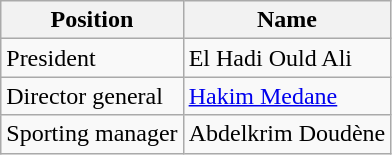<table class="wikitable">
<tr>
<th>Position</th>
<th>Name</th>
</tr>
<tr>
<td>President</td>
<td> El Hadi Ould Ali</td>
</tr>
<tr>
<td>Director general</td>
<td> <a href='#'>Hakim Medane</a></td>
</tr>
<tr>
<td>Sporting manager</td>
<td> Abdelkrim Doudène</td>
</tr>
</table>
